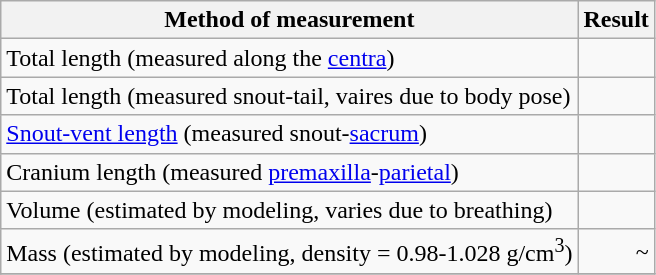<table class="wikitable">
<tr>
<th>Method of measurement</th>
<th>Result </th>
</tr>
<tr>
<td>Total length (measured along the <a href='#'>centra</a>)</td>
<td align=right></td>
</tr>
<tr>
<td>Total length (measured snout-tail, vaires due to body pose)</td>
<td align=right></td>
</tr>
<tr>
<td><a href='#'>Snout-vent length</a> (measured snout-<a href='#'>sacrum</a>)</td>
<td align=right></td>
</tr>
<tr>
<td>Cranium length (measured <a href='#'>premaxilla</a>-<a href='#'>parietal</a>)</td>
<td align=right></td>
</tr>
<tr>
<td>Volume (estimated by modeling, varies due to breathing)</td>
<td align=right></td>
</tr>
<tr>
<td>Mass (estimated by modeling, density = 0.98-1.028 g/cm<sup>3</sup>)</td>
<td align=right>~</td>
</tr>
<tr>
</tr>
</table>
